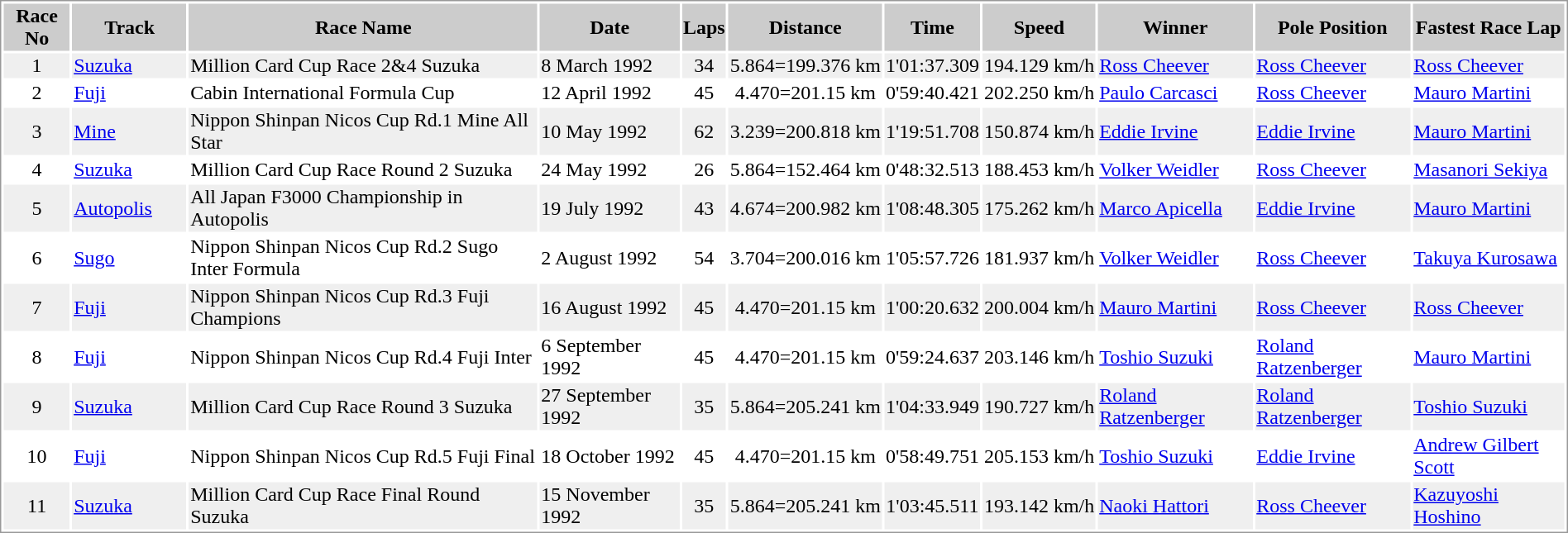<table border="0" style="border: 1px solid #999; background-color:#FFFFFF; text-align:center">
<tr align="center" style="background:#CCCCCC;">
<th>Race No</th>
<th>Track</th>
<th>Race Name</th>
<th>Date</th>
<th>Laps</th>
<th>Distance</th>
<th>Time</th>
<th>Speed</th>
<th>Winner</th>
<th>Pole Position</th>
<th>Fastest Race Lap</th>
</tr>
<tr style="background:#EFEFEF;">
<td>1</td>
<td align="left" width="90"><a href='#'>Suzuka</a></td>
<td align="left">Million Card Cup Race 2&4 Suzuka</td>
<td align="left">8 March 1992</td>
<td>34</td>
<td>5.864=199.376 km</td>
<td>1'01:37.309</td>
<td>194.129 km/h</td>
<td align="left"><a href='#'>Ross Cheever</a></td>
<td align="left"><a href='#'>Ross Cheever</a></td>
<td align="left"><a href='#'>Ross Cheever</a></td>
</tr>
<tr>
<td>2</td>
<td align="left"><a href='#'>Fuji</a></td>
<td align="left">Cabin International Formula Cup</td>
<td align="left">12 April 1992</td>
<td>45</td>
<td>4.470=201.15 km</td>
<td>0'59:40.421</td>
<td>202.250 km/h</td>
<td align="left"><a href='#'>Paulo Carcasci</a></td>
<td align="left"><a href='#'>Ross Cheever</a></td>
<td align="left"><a href='#'>Mauro Martini</a></td>
</tr>
<tr style="background:#EFEFEF;">
<td>3</td>
<td align="left"><a href='#'>Mine</a></td>
<td align="left">Nippon Shinpan Nicos Cup Rd.1 Mine All Star</td>
<td align="left">10 May 1992</td>
<td>62</td>
<td>3.239=200.818 km</td>
<td>1'19:51.708</td>
<td>150.874 km/h</td>
<td align="left"><a href='#'>Eddie Irvine</a></td>
<td align="left"><a href='#'>Eddie Irvine</a></td>
<td align="left"><a href='#'>Mauro Martini</a></td>
</tr>
<tr>
<td>4</td>
<td align="left"><a href='#'>Suzuka</a></td>
<td align="left">Million Card Cup Race Round 2 Suzuka</td>
<td align="left">24 May 1992</td>
<td>26</td>
<td>5.864=152.464 km</td>
<td>0'48:32.513</td>
<td>188.453 km/h</td>
<td align="left"><a href='#'>Volker Weidler</a></td>
<td align="left"><a href='#'>Ross Cheever</a></td>
<td align="left"><a href='#'>Masanori Sekiya</a></td>
</tr>
<tr style="background:#EFEFEF;">
<td>5</td>
<td align="left"><a href='#'>Autopolis</a></td>
<td align="left">All Japan F3000 Championship in Autopolis</td>
<td align="left">19 July 1992</td>
<td>43</td>
<td>4.674=200.982 km</td>
<td>1'08:48.305</td>
<td>175.262 km/h</td>
<td align="left"><a href='#'>Marco Apicella</a></td>
<td align="left"><a href='#'>Eddie Irvine</a></td>
<td align="left"><a href='#'>Mauro Martini</a></td>
</tr>
<tr>
<td>6</td>
<td align="left"><a href='#'>Sugo</a></td>
<td align="left">Nippon Shinpan Nicos Cup Rd.2 Sugo Inter Formula</td>
<td align="left">2 August 1992</td>
<td>54</td>
<td>3.704=200.016 km</td>
<td>1'05:57.726</td>
<td>181.937 km/h</td>
<td align="left"><a href='#'>Volker Weidler</a></td>
<td align="left"><a href='#'>Ross Cheever</a></td>
<td align="left"><a href='#'>Takuya Kurosawa</a></td>
</tr>
<tr style="background:#EFEFEF;">
<td>7</td>
<td align="left"><a href='#'>Fuji</a></td>
<td align="left">Nippon Shinpan Nicos Cup Rd.3 Fuji Champions</td>
<td align="left">16 August 1992</td>
<td>45</td>
<td>4.470=201.15 km</td>
<td>1'00:20.632</td>
<td>200.004 km/h</td>
<td align="left"><a href='#'>Mauro Martini</a></td>
<td align="left"><a href='#'>Ross Cheever</a></td>
<td align="left"><a href='#'>Ross Cheever</a></td>
</tr>
<tr>
<td>8</td>
<td align="left"><a href='#'>Fuji</a></td>
<td align="left">Nippon Shinpan Nicos Cup Rd.4 Fuji Inter</td>
<td align="left">6 September 1992</td>
<td>45</td>
<td>4.470=201.15 km</td>
<td>0'59:24.637</td>
<td>203.146 km/h</td>
<td align="left"><a href='#'>Toshio Suzuki</a></td>
<td align="left"><a href='#'>Roland Ratzenberger</a></td>
<td align="left"><a href='#'>Mauro Martini</a></td>
</tr>
<tr style="background:#EFEFEF;">
<td>9</td>
<td align="left"><a href='#'>Suzuka</a></td>
<td align="left">Million Card Cup Race Round 3 Suzuka</td>
<td align="left">27 September 1992</td>
<td>35</td>
<td>5.864=205.241 km</td>
<td>1'04:33.949</td>
<td>190.727 km/h</td>
<td align="left"><a href='#'>Roland Ratzenberger</a></td>
<td align="left"><a href='#'>Roland Ratzenberger</a></td>
<td align="left"><a href='#'>Toshio Suzuki</a></td>
</tr>
<tr>
<td>10</td>
<td align="left"><a href='#'>Fuji</a></td>
<td align="left">Nippon Shinpan Nicos Cup Rd.5 Fuji Final</td>
<td align="left">18 October 1992</td>
<td>45</td>
<td>4.470=201.15 km</td>
<td>0'58:49.751</td>
<td>205.153 km/h</td>
<td align="left"><a href='#'>Toshio Suzuki</a></td>
<td align="left"><a href='#'>Eddie Irvine</a></td>
<td align="left"><a href='#'>Andrew Gilbert Scott</a></td>
</tr>
<tr style="background:#EFEFEF;">
<td>11</td>
<td align="left"><a href='#'>Suzuka</a></td>
<td align="left">Million Card Cup Race Final Round Suzuka</td>
<td align="left">15 November 1992</td>
<td>35</td>
<td>5.864=205.241 km</td>
<td>1'03:45.511</td>
<td>193.142 km/h</td>
<td align="left"><a href='#'>Naoki Hattori</a></td>
<td align="left"><a href='#'>Ross Cheever</a></td>
<td align="left"><a href='#'>Kazuyoshi Hoshino</a></td>
</tr>
</table>
